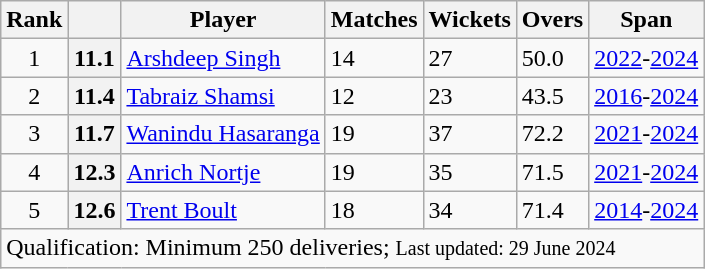<table class="wikitable sortable">
<tr>
<th>Rank</th>
<th></th>
<th>Player</th>
<th>Matches</th>
<th>Wickets</th>
<th>Overs</th>
<th>Span</th>
</tr>
<tr>
<td align=center>1</td>
<th scope=row>11.1</th>
<td> <a href='#'>Arshdeep Singh</a></td>
<td>14</td>
<td>27</td>
<td>50.0</td>
<td><a href='#'>2022</a>-<a href='#'>2024</a></td>
</tr>
<tr>
<td align=center>2</td>
<th scope=row>11.4</th>
<td> <a href='#'>Tabraiz Shamsi</a></td>
<td>12</td>
<td>23</td>
<td>43.5</td>
<td><a href='#'>2016</a>-<a href='#'>2024</a></td>
</tr>
<tr>
<td align=center>3</td>
<th scope=row>11.7</th>
<td> <a href='#'>Wanindu Hasaranga</a></td>
<td>19</td>
<td>37</td>
<td>72.2</td>
<td><a href='#'>2021</a>-<a href='#'>2024</a></td>
</tr>
<tr>
<td align=center>4</td>
<th scope=row>12.3</th>
<td> <a href='#'>Anrich Nortje</a></td>
<td>19</td>
<td>35</td>
<td>71.5</td>
<td><a href='#'>2021</a>-<a href='#'>2024</a></td>
</tr>
<tr>
<td align=center>5</td>
<th scope=row>12.6</th>
<td> <a href='#'>Trent Boult</a></td>
<td>18</td>
<td>34</td>
<td>71.4</td>
<td><a href='#'>2014</a>-<a href='#'>2024</a></td>
</tr>
<tr>
<td colspan="7">Qualification: Minimum 250 deliveries; <small>Last updated: 29 June 2024</small></td>
</tr>
</table>
